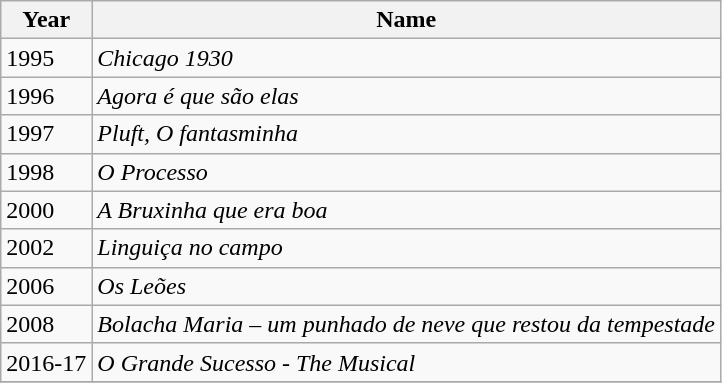<table class="wikitable">
<tr>
<th>Year</th>
<th>Name</th>
</tr>
<tr>
<td>1995</td>
<td><em>Chicago 1930</em></td>
</tr>
<tr>
<td>1996</td>
<td><em>Agora é que são elas</em></td>
</tr>
<tr>
<td>1997</td>
<td><em>Pluft, O fantasminha</em></td>
</tr>
<tr>
<td>1998</td>
<td><em>O Processo</em></td>
</tr>
<tr>
<td>2000</td>
<td><em>A Bruxinha que era boa</em></td>
</tr>
<tr>
<td>2002</td>
<td><em> Linguiça no campo</em></td>
</tr>
<tr>
<td>2006</td>
<td><em>Os Leões</em></td>
</tr>
<tr>
<td>2008</td>
<td><em>Bolacha Maria – um punhado de neve que restou da tempestade</em></td>
</tr>
<tr>
<td>2016-17</td>
<td><em>O Grande Sucesso - The Musical</em></td>
</tr>
<tr>
</tr>
</table>
